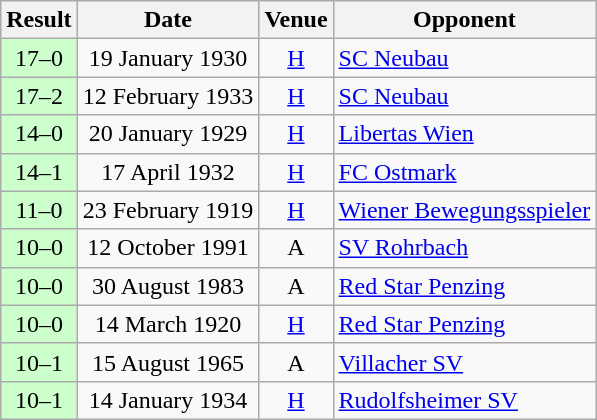<table class="wikitable" style="text-align:center">
<tr>
<th>Result</th>
<th>Date</th>
<th>Venue</th>
<th>Opponent</th>
</tr>
<tr>
<td style="background:#cfc">17–0</td>
<td>19 January 1930</td>
<td><a href='#'>H</a></td>
<td align="left"><a href='#'>SC Neubau</a></td>
</tr>
<tr>
<td style="background:#cfc">17–2</td>
<td>12 February 1933</td>
<td><a href='#'>H</a></td>
<td align="left"><a href='#'>SC Neubau</a></td>
</tr>
<tr>
<td style="background:#cfc">14–0</td>
<td>20 January 1929</td>
<td><a href='#'>H</a></td>
<td align="left"><a href='#'>Libertas Wien</a></td>
</tr>
<tr>
<td style="background:#cfc">14–1</td>
<td>17 April 1932</td>
<td><a href='#'>H</a></td>
<td align="left"><a href='#'>FC Ostmark</a></td>
</tr>
<tr>
<td style="background:#cfc">11–0</td>
<td>23 February 1919</td>
<td><a href='#'>H</a></td>
<td align="left"><a href='#'>Wiener Bewegungsspieler</a></td>
</tr>
<tr>
<td style="background:#cfc">10–0</td>
<td>12 October 1991</td>
<td>A</td>
<td align="left"><a href='#'>SV Rohrbach</a></td>
</tr>
<tr>
<td style="background:#cfc">10–0</td>
<td>30 August 1983</td>
<td>A</td>
<td align="left"><a href='#'>Red Star Penzing</a></td>
</tr>
<tr>
<td style="background:#cfc">10–0</td>
<td>14 March 1920</td>
<td><a href='#'>H</a></td>
<td align="left"><a href='#'>Red Star Penzing</a></td>
</tr>
<tr>
<td style="background:#cfc">10–1</td>
<td>15 August 1965</td>
<td>A</td>
<td align="left"><a href='#'>Villacher SV</a></td>
</tr>
<tr>
<td style="background:#cfc">10–1</td>
<td>14 January 1934</td>
<td><a href='#'>H</a></td>
<td align="left"><a href='#'>Rudolfsheimer SV</a></td>
</tr>
</table>
